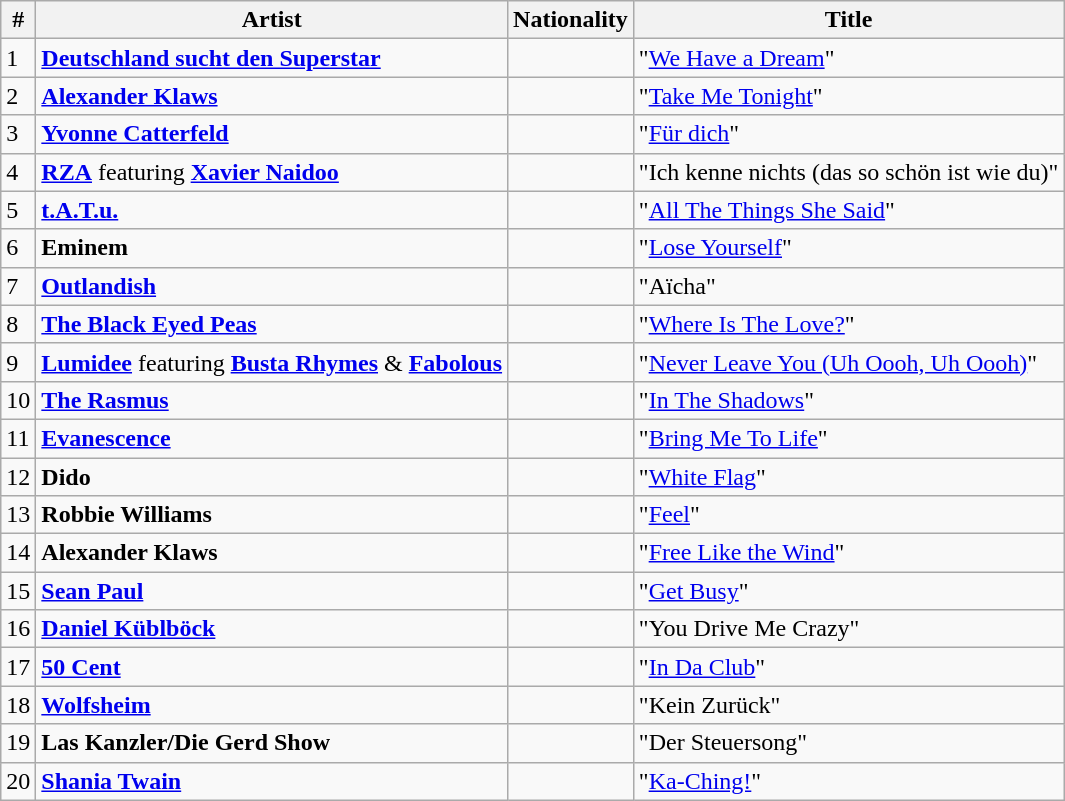<table class="wikitable sortable">
<tr>
<th>#</th>
<th>Artist</th>
<th>Nationality</th>
<th>Title</th>
</tr>
<tr>
<td>1</td>
<td><strong><a href='#'>Deutschland sucht den Superstar</a></strong></td>
<td></td>
<td>"<a href='#'>We Have a Dream</a>"</td>
</tr>
<tr>
<td>2</td>
<td><strong><a href='#'>Alexander Klaws</a></strong></td>
<td></td>
<td>"<a href='#'>Take Me Tonight</a>"</td>
</tr>
<tr>
<td>3</td>
<td><strong><a href='#'>Yvonne Catterfeld</a></strong></td>
<td></td>
<td>"<a href='#'>Für dich</a>"</td>
</tr>
<tr>
<td>4</td>
<td><strong><a href='#'>RZA</a></strong> featuring <strong><a href='#'>Xavier Naidoo</a></strong></td>
<td><br></td>
<td>"Ich kenne nichts (das so schön ist wie du)"</td>
</tr>
<tr>
<td>5</td>
<td><strong><a href='#'>t.A.T.u.</a></strong></td>
<td></td>
<td>"<a href='#'>All The Things She Said</a>"</td>
</tr>
<tr>
<td>6</td>
<td><strong>Eminem</strong></td>
<td></td>
<td>"<a href='#'>Lose Yourself</a>"</td>
</tr>
<tr>
<td>7</td>
<td><strong><a href='#'>Outlandish</a></strong></td>
<td></td>
<td>"Aïcha"</td>
</tr>
<tr>
<td>8</td>
<td><strong><a href='#'>The Black Eyed Peas</a></strong></td>
<td></td>
<td>"<a href='#'>Where Is The Love?</a>"</td>
</tr>
<tr>
<td>9</td>
<td><strong><a href='#'>Lumidee</a></strong> featuring <strong><a href='#'>Busta Rhymes</a></strong> & <strong><a href='#'>Fabolous</a></strong></td>
<td></td>
<td>"<a href='#'>Never Leave You (Uh Oooh, Uh Oooh)</a>"</td>
</tr>
<tr>
<td>10</td>
<td><strong><a href='#'>The Rasmus</a></strong></td>
<td></td>
<td>"<a href='#'>In The Shadows</a>"</td>
</tr>
<tr>
<td>11</td>
<td><strong><a href='#'>Evanescence</a></strong></td>
<td></td>
<td>"<a href='#'>Bring Me To Life</a>"</td>
</tr>
<tr>
<td>12</td>
<td><strong>Dido</strong></td>
<td></td>
<td>"<a href='#'>White Flag</a>"</td>
</tr>
<tr>
<td>13</td>
<td><strong>Robbie Williams</strong></td>
<td></td>
<td>"<a href='#'>Feel</a>"</td>
</tr>
<tr>
<td>14</td>
<td><strong>Alexander Klaws</strong></td>
<td></td>
<td>"<a href='#'>Free Like the Wind</a>"</td>
</tr>
<tr>
<td>15</td>
<td><strong><a href='#'>Sean Paul</a></strong></td>
<td></td>
<td>"<a href='#'>Get Busy</a>"</td>
</tr>
<tr>
<td>16</td>
<td><strong><a href='#'>Daniel Küblböck</a></strong></td>
<td></td>
<td>"You Drive Me Crazy"</td>
</tr>
<tr>
<td>17</td>
<td><strong><a href='#'>50 Cent</a></strong></td>
<td></td>
<td>"<a href='#'>In Da Club</a>"</td>
</tr>
<tr>
<td>18</td>
<td><strong><a href='#'>Wolfsheim</a></strong></td>
<td></td>
<td>"Kein Zurück"</td>
</tr>
<tr>
<td>19</td>
<td><strong>Las Kanzler/Die Gerd Show</strong></td>
<td></td>
<td>"Der Steuersong"</td>
</tr>
<tr>
<td>20</td>
<td><strong><a href='#'>Shania Twain</a></strong></td>
<td></td>
<td>"<a href='#'>Ka-Ching!</a>"</td>
</tr>
</table>
